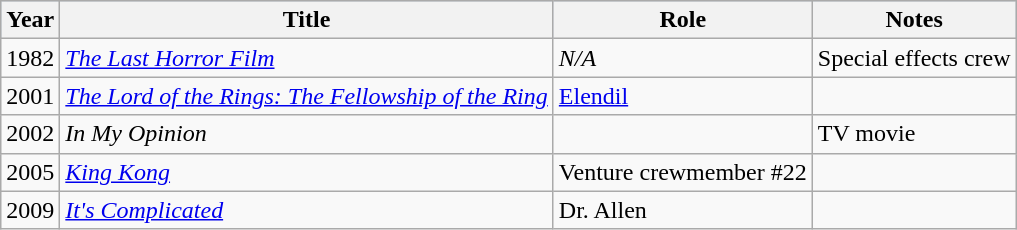<table class="wikitable" 100%;">
<tr style="background:#b0c4de; text-align:center;">
<th>Year</th>
<th>Title</th>
<th>Role</th>
<th>Notes</th>
</tr>
<tr>
<td>1982</td>
<td><em><a href='#'>The Last Horror Film</a></em></td>
<td><em>N/A</em></td>
<td>Special effects crew</td>
</tr>
<tr>
<td>2001</td>
<td><em><a href='#'>The Lord of the Rings: The Fellowship of the Ring</a></em></td>
<td><a href='#'>Elendil</a></td>
<td></td>
</tr>
<tr>
<td>2002</td>
<td><em>In My Opinion</em></td>
<td></td>
<td>TV movie</td>
</tr>
<tr>
<td>2005</td>
<td><em><a href='#'>King Kong</a></em></td>
<td>Venture crewmember #22</td>
<td></td>
</tr>
<tr>
<td>2009</td>
<td><em><a href='#'>It's Complicated</a></em></td>
<td>Dr. Allen</td>
<td></td>
</tr>
</table>
